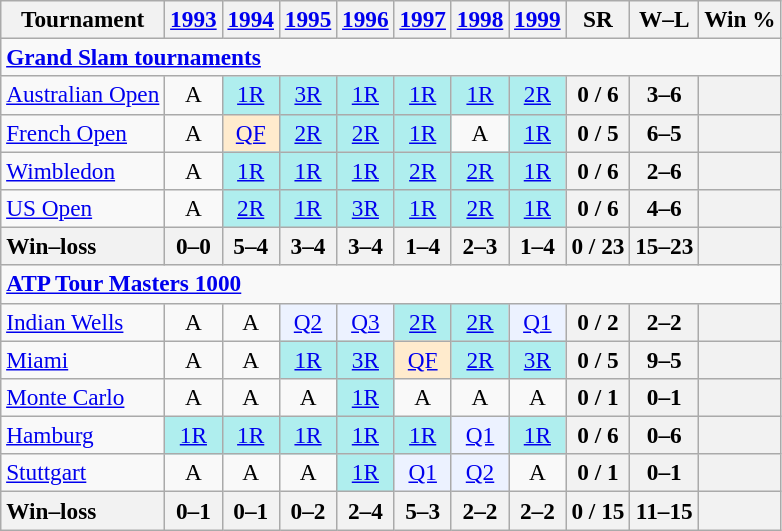<table class=wikitable style=text-align:center;font-size:97%>
<tr>
<th>Tournament</th>
<th><a href='#'>1993</a></th>
<th><a href='#'>1994</a></th>
<th><a href='#'>1995</a></th>
<th><a href='#'>1996</a></th>
<th><a href='#'>1997</a></th>
<th><a href='#'>1998</a></th>
<th><a href='#'>1999</a></th>
<th>SR</th>
<th>W–L</th>
<th>Win %</th>
</tr>
<tr>
<td colspan=23 align=left><strong><a href='#'>Grand Slam tournaments</a></strong></td>
</tr>
<tr>
<td align=left><a href='#'>Australian Open</a></td>
<td>A</td>
<td bgcolor=afeeee><a href='#'>1R</a></td>
<td bgcolor=afeeee><a href='#'>3R</a></td>
<td bgcolor=afeeee><a href='#'>1R</a></td>
<td bgcolor=afeeee><a href='#'>1R</a></td>
<td bgcolor=afeeee><a href='#'>1R</a></td>
<td bgcolor=afeeee><a href='#'>2R</a></td>
<th>0 / 6</th>
<th>3–6</th>
<th></th>
</tr>
<tr>
<td align=left><a href='#'>French Open</a></td>
<td>A</td>
<td bgcolor=ffebcd><a href='#'>QF</a></td>
<td bgcolor=afeeee><a href='#'>2R</a></td>
<td bgcolor=afeeee><a href='#'>2R</a></td>
<td bgcolor=afeeee><a href='#'>1R</a></td>
<td>A</td>
<td bgcolor=afeeee><a href='#'>1R</a></td>
<th>0 / 5</th>
<th>6–5</th>
<th></th>
</tr>
<tr>
<td align=left><a href='#'>Wimbledon</a></td>
<td>A</td>
<td bgcolor=afeeee><a href='#'>1R</a></td>
<td bgcolor=afeeee><a href='#'>1R</a></td>
<td bgcolor=afeeee><a href='#'>1R</a></td>
<td bgcolor=afeeee><a href='#'>2R</a></td>
<td bgcolor=afeeee><a href='#'>2R</a></td>
<td bgcolor=afeeee><a href='#'>1R</a></td>
<th>0 / 6</th>
<th>2–6</th>
<th></th>
</tr>
<tr>
<td align=left><a href='#'>US Open</a></td>
<td>A</td>
<td bgcolor=afeeee><a href='#'>2R</a></td>
<td bgcolor=afeeee><a href='#'>1R</a></td>
<td bgcolor=afeeee><a href='#'>3R</a></td>
<td bgcolor=afeeee><a href='#'>1R</a></td>
<td bgcolor=afeeee><a href='#'>2R</a></td>
<td bgcolor=afeeee><a href='#'>1R</a></td>
<th>0 / 6</th>
<th>4–6</th>
<th></th>
</tr>
<tr>
<th style=text-align:left>Win–loss</th>
<th>0–0</th>
<th>5–4</th>
<th>3–4</th>
<th>3–4</th>
<th>1–4</th>
<th>2–3</th>
<th>1–4</th>
<th>0 / 23</th>
<th>15–23</th>
<th></th>
</tr>
<tr>
<td colspan=25 style=text-align:left><strong><a href='#'>ATP Tour Masters 1000</a></strong></td>
</tr>
<tr>
<td align=left><a href='#'>Indian Wells</a></td>
<td>A</td>
<td>A</td>
<td bgcolor=ecf2ff><a href='#'>Q2</a></td>
<td bgcolor=ecf2ff><a href='#'>Q3</a></td>
<td bgcolor=afeeee><a href='#'>2R</a></td>
<td bgcolor=afeeee><a href='#'>2R</a></td>
<td bgcolor=ecf2ff><a href='#'>Q1</a></td>
<th>0 / 2</th>
<th>2–2</th>
<th></th>
</tr>
<tr>
<td align=left><a href='#'>Miami</a></td>
<td>A</td>
<td>A</td>
<td bgcolor=afeeee><a href='#'>1R</a></td>
<td bgcolor=afeeee><a href='#'>3R</a></td>
<td bgcolor=ffebcd><a href='#'>QF</a></td>
<td bgcolor=afeeee><a href='#'>2R</a></td>
<td bgcolor=afeeee><a href='#'>3R</a></td>
<th>0 / 5</th>
<th>9–5</th>
<th></th>
</tr>
<tr>
<td align=left><a href='#'>Monte Carlo</a></td>
<td>A</td>
<td>A</td>
<td>A</td>
<td bgcolor=afeeee><a href='#'>1R</a></td>
<td>A</td>
<td>A</td>
<td>A</td>
<th>0 / 1</th>
<th>0–1</th>
<th></th>
</tr>
<tr>
<td align=left><a href='#'>Hamburg</a></td>
<td bgcolor=afeeee><a href='#'>1R</a></td>
<td bgcolor=afeeee><a href='#'>1R</a></td>
<td bgcolor=afeeee><a href='#'>1R</a></td>
<td bgcolor=afeeee><a href='#'>1R</a></td>
<td bgcolor=afeeee><a href='#'>1R</a></td>
<td bgcolor=ecf2ff><a href='#'>Q1</a></td>
<td bgcolor=afeeee><a href='#'>1R</a></td>
<th>0 / 6</th>
<th>0–6</th>
<th></th>
</tr>
<tr>
<td align=left><a href='#'>Stuttgart</a></td>
<td>A</td>
<td>A</td>
<td>A</td>
<td bgcolor=afeeee><a href='#'>1R</a></td>
<td bgcolor=ecf2ff><a href='#'>Q1</a></td>
<td bgcolor=ecf2ff><a href='#'>Q2</a></td>
<td>A</td>
<th>0 / 1</th>
<th>0–1</th>
<th></th>
</tr>
<tr>
<th style=text-align:left>Win–loss</th>
<th>0–1</th>
<th>0–1</th>
<th>0–2</th>
<th>2–4</th>
<th>5–3</th>
<th>2–2</th>
<th>2–2</th>
<th>0 / 15</th>
<th>11–15</th>
<th></th>
</tr>
</table>
